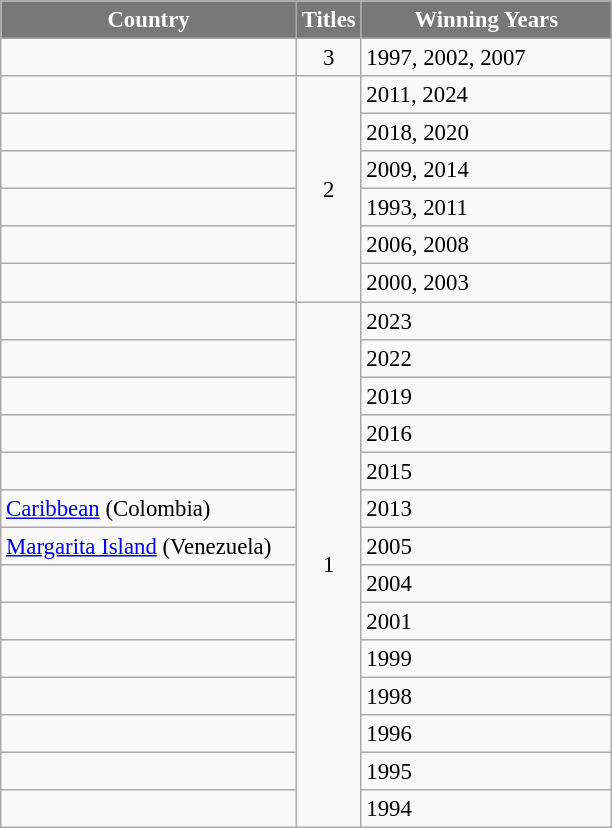<table class="wikitable sortable" style="font-size: 95%;">
<tr>
<th width="190" style="background-color:#787878;color:#FFFFFF;">Country</th>
<th width="30" style="background-color:#787878;color:#FFFFFF;">Titles</th>
<th width="160" style="background-color:#787878;color:#FFFFFF;">Winning Years</th>
</tr>
<tr>
<td></td>
<td rowspan="1" align="center">3</td>
<td>1997, 2002, 2007</td>
</tr>
<tr>
<td></td>
<td rowspan="6" align="center">2</td>
<td>2011, 2024</td>
</tr>
<tr>
<td></td>
<td>2018, 2020</td>
</tr>
<tr>
<td></td>
<td>2009, 2014</td>
</tr>
<tr>
<td></td>
<td>1993, 2011</td>
</tr>
<tr>
<td></td>
<td>2006, 2008</td>
</tr>
<tr>
<td></td>
<td>2000, 2003</td>
</tr>
<tr>
<td></td>
<td rowspan="14" align="center">1</td>
<td>2023</td>
</tr>
<tr>
<td></td>
<td>2022</td>
</tr>
<tr>
<td></td>
<td>2019</td>
</tr>
<tr>
<td></td>
<td>2016</td>
</tr>
<tr>
<td></td>
<td>2015</td>
</tr>
<tr>
<td> <a href='#'>Caribbean</a> (Colombia)</td>
<td>2013</td>
</tr>
<tr>
<td> <a href='#'>Margarita Island</a> (Venezuela)</td>
<td>2005</td>
</tr>
<tr>
<td></td>
<td>2004</td>
</tr>
<tr>
<td></td>
<td>2001</td>
</tr>
<tr>
<td></td>
<td>1999</td>
</tr>
<tr>
<td></td>
<td>1998</td>
</tr>
<tr>
<td></td>
<td>1996</td>
</tr>
<tr>
<td></td>
<td>1995</td>
</tr>
<tr>
<td></td>
<td>1994</td>
</tr>
</table>
